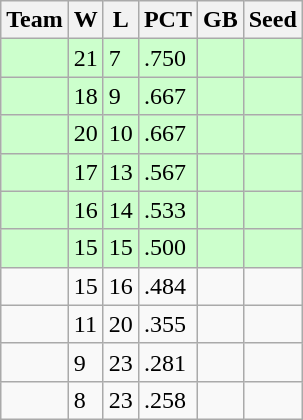<table class=wikitable>
<tr>
<th>Team</th>
<th>W</th>
<th>L</th>
<th>PCT</th>
<th>GB</th>
<th>Seed</th>
</tr>
<tr bgcolor=#ccffcc>
<td></td>
<td>21</td>
<td>7</td>
<td>.750</td>
<td></td>
<td></td>
</tr>
<tr bgcolor=#ccffcc>
<td></td>
<td>18</td>
<td>9</td>
<td>.667</td>
<td></td>
<td></td>
</tr>
<tr bgcolor=#ccffcc>
<td></td>
<td>20</td>
<td>10</td>
<td>.667</td>
<td></td>
<td></td>
</tr>
<tr bgcolor=#ccffcc>
<td></td>
<td>17</td>
<td>13</td>
<td>.567</td>
<td></td>
<td></td>
</tr>
<tr bgcolor=#ccffcc>
<td></td>
<td>16</td>
<td>14</td>
<td>.533</td>
<td></td>
<td></td>
</tr>
<tr bgcolor=#ccffcc>
<td></td>
<td>15</td>
<td>15</td>
<td>.500</td>
<td></td>
<td></td>
</tr>
<tr>
<td></td>
<td>15</td>
<td>16</td>
<td>.484</td>
<td></td>
<td></td>
</tr>
<tr>
<td></td>
<td>11</td>
<td>20</td>
<td>.355</td>
<td></td>
<td></td>
</tr>
<tr>
<td></td>
<td>9</td>
<td>23</td>
<td>.281</td>
<td></td>
<td></td>
</tr>
<tr>
<td></td>
<td>8</td>
<td>23</td>
<td>.258</td>
<td></td>
<td></td>
</tr>
</table>
